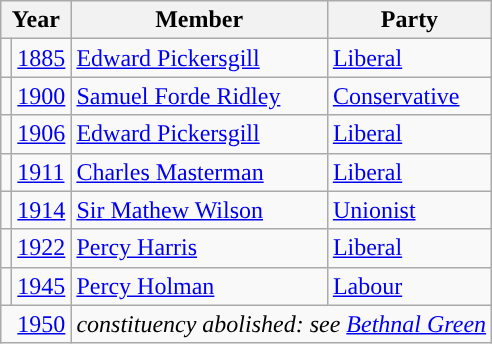<table class="wikitable">
<tr>
<th colspan="2">Year</th>
<th>Member</th>
<th>Party</th>
</tr>
<tr>
<td style="color:inherit;background-color: "></td>
<td><a href='#'>1885</a></td>
<td><a href='#'>Edward Pickersgill</a></td>
<td><a href='#'>Liberal</a></td>
</tr>
<tr>
<td style="color:inherit;background-color: "></td>
<td><a href='#'>1900</a></td>
<td><a href='#'>Samuel Forde Ridley</a></td>
<td><a href='#'>Conservative</a></td>
</tr>
<tr>
<td style="color:inherit;background-color: "></td>
<td><a href='#'>1906</a></td>
<td><a href='#'>Edward Pickersgill</a></td>
<td><a href='#'>Liberal</a></td>
</tr>
<tr>
<td style="color:inherit;background-color: "></td>
<td><a href='#'>1911</a></td>
<td><a href='#'>Charles Masterman</a></td>
<td><a href='#'>Liberal</a></td>
</tr>
<tr>
<td style="color:inherit;background-color: "></td>
<td><a href='#'>1914</a></td>
<td><a href='#'>Sir Mathew Wilson</a></td>
<td><a href='#'>Unionist</a></td>
</tr>
<tr>
<td style="color:inherit;background-color: "></td>
<td><a href='#'>1922</a></td>
<td><a href='#'>Percy Harris</a></td>
<td><a href='#'>Liberal</a></td>
</tr>
<tr>
<td style="color:inherit;background-color: "></td>
<td><a href='#'>1945</a></td>
<td><a href='#'>Percy Holman</a></td>
<td><a href='#'>Labour</a></td>
</tr>
<tr>
<td colspan="2" align="right"><a href='#'>1950</a></td>
<td colspan="2"><em>constituency abolished: see <a href='#'>Bethnal Green</a> </em></td>
</tr>
</table>
